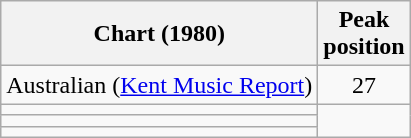<table class="wikitable sortable">
<tr>
<th>Chart (1980)</th>
<th>Peak<br>position</th>
</tr>
<tr>
<td>Australian (<a href='#'>Kent Music Report</a>)</td>
<td align="center">27</td>
</tr>
<tr>
<td></td>
</tr>
<tr>
<td></td>
</tr>
<tr>
<td></td>
</tr>
</table>
